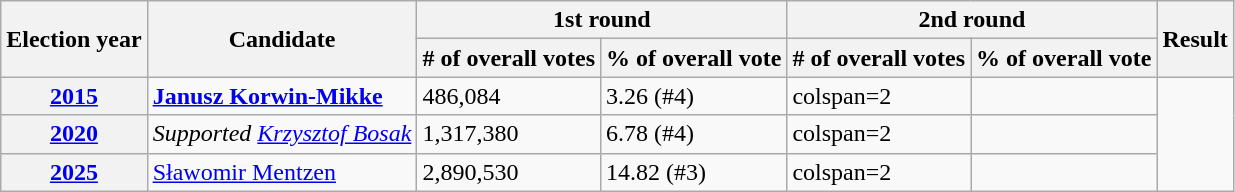<table class=wikitable>
<tr>
<th rowspan=2>Election year</th>
<th rowspan=2>Candidate</th>
<th colspan=2>1st round</th>
<th colspan=2>2nd round</th>
<th rowspan="2">Result</th>
</tr>
<tr>
<th># of overall votes</th>
<th>% of overall vote</th>
<th># of overall votes</th>
<th>% of overall vote</th>
</tr>
<tr>
<th><a href='#'>2015</a></th>
<td><strong><a href='#'>Janusz Korwin-Mikke</a></strong></td>
<td>486,084</td>
<td>3.26 (#4)</td>
<td>colspan=2 </td>
<td></td>
</tr>
<tr>
<th><a href='#'>2020</a></th>
<td><em>Supported <a href='#'>Krzysztof Bosak</a></em></td>
<td>1,317,380</td>
<td>6.78 (#4)</td>
<td>colspan=2 </td>
<td></td>
</tr>
<tr>
<th><a href='#'>2025</a></th>
<td><a href='#'>Sławomir Mentzen</a></td>
<td>2,890,530</td>
<td>14.82 (#3)</td>
<td>colspan=2 </td>
<td></td>
</tr>
</table>
